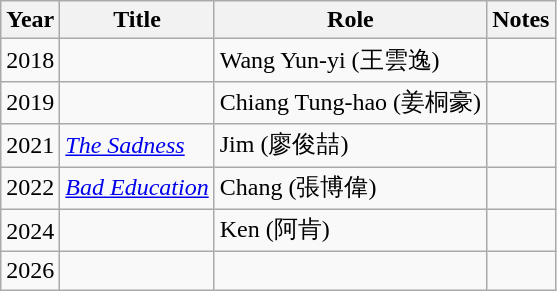<table class="wikitable">
<tr>
<th>Year</th>
<th>Title</th>
<th>Role</th>
<th>Notes</th>
</tr>
<tr>
<td>2018</td>
<td><em></em></td>
<td>Wang Yun-yi (王雲逸)</td>
<td></td>
</tr>
<tr>
<td>2019</td>
<td><em></em></td>
<td>Chiang Tung-hao (姜桐豪)</td>
<td></td>
</tr>
<tr>
<td>2021</td>
<td><em><a href='#'>The Sadness</a></em></td>
<td>Jim (廖俊喆)</td>
<td></td>
</tr>
<tr>
<td>2022</td>
<td><em><a href='#'>Bad Education</a></em></td>
<td>Chang (張博偉)</td>
<td></td>
</tr>
<tr>
<td>2024</td>
<td><em></em></td>
<td>Ken (阿肯)</td>
<td></td>
</tr>
<tr>
<td>2026</td>
<td></td>
<td></td>
<td></td>
</tr>
</table>
